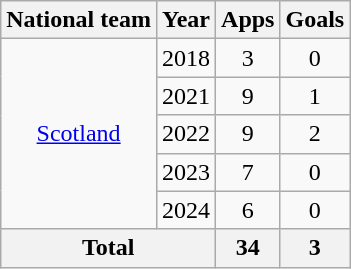<table class=wikitable style="text-align: center;">
<tr>
<th>National team</th>
<th>Year</th>
<th>Apps</th>
<th>Goals</th>
</tr>
<tr>
<td rowspan="5"><a href='#'>Scotland</a></td>
<td>2018</td>
<td>3</td>
<td>0</td>
</tr>
<tr>
<td>2021</td>
<td>9</td>
<td>1</td>
</tr>
<tr>
<td>2022</td>
<td>9</td>
<td>2</td>
</tr>
<tr>
<td>2023</td>
<td>7</td>
<td>0</td>
</tr>
<tr>
<td>2024</td>
<td>6</td>
<td>0</td>
</tr>
<tr>
<th colspan="2">Total</th>
<th>34</th>
<th>3</th>
</tr>
</table>
